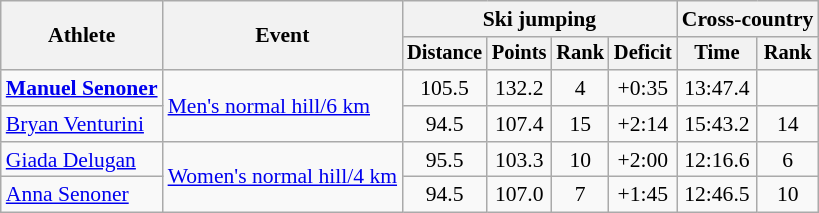<table class="wikitable" style="font-size:90%">
<tr>
<th rowspan="2">Athlete</th>
<th rowspan="2">Event</th>
<th colspan="4">Ski jumping</th>
<th colspan="2">Cross-country</th>
</tr>
<tr style="font-size:95%">
<th>Distance</th>
<th>Points</th>
<th>Rank</th>
<th>Deficit</th>
<th>Time</th>
<th>Rank</th>
</tr>
<tr align=center>
<td align=left><strong><a href='#'>Manuel Senoner</a></strong></td>
<td align=left rowspan=2><a href='#'>Men's normal hill/6 km</a></td>
<td>105.5</td>
<td>132.2</td>
<td>4</td>
<td>+0:35</td>
<td>13:47.4</td>
<td></td>
</tr>
<tr align=center>
<td align=left><a href='#'>Bryan Venturini</a></td>
<td>94.5</td>
<td>107.4</td>
<td>15</td>
<td>+2:14</td>
<td>15:43.2</td>
<td>14</td>
</tr>
<tr align=center>
<td align=left><a href='#'>Giada Delugan</a></td>
<td align=left rowspan=2><a href='#'>Women's normal hill/4 km</a></td>
<td>95.5</td>
<td>103.3</td>
<td>10</td>
<td>+2:00</td>
<td>12:16.6</td>
<td>6</td>
</tr>
<tr align=center>
<td align=left><a href='#'>Anna Senoner</a></td>
<td>94.5</td>
<td>107.0</td>
<td>7</td>
<td>+1:45</td>
<td>12:46.5</td>
<td>10</td>
</tr>
</table>
